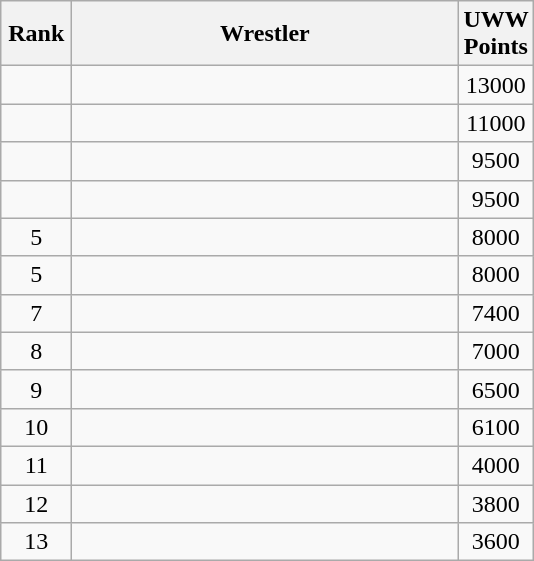<table class="wikitable" style="text-align: center;">
<tr>
<th width=40>Rank</th>
<th width=250>Wrestler</th>
<th width=40>UWW Points</th>
</tr>
<tr>
<td></td>
<td align="left"></td>
<td>13000</td>
</tr>
<tr>
<td></td>
<td align="left"></td>
<td>11000</td>
</tr>
<tr>
<td></td>
<td align="left"></td>
<td>9500</td>
</tr>
<tr>
<td></td>
<td align="left"></td>
<td>9500</td>
</tr>
<tr>
<td>5</td>
<td align="left"></td>
<td>8000</td>
</tr>
<tr>
<td>5</td>
<td align="left"></td>
<td>8000</td>
</tr>
<tr>
<td>7</td>
<td align="left"></td>
<td>7400</td>
</tr>
<tr>
<td>8</td>
<td align="left"></td>
<td>7000</td>
</tr>
<tr>
<td>9</td>
<td align="left"></td>
<td>6500</td>
</tr>
<tr>
<td>10</td>
<td align="left"></td>
<td>6100</td>
</tr>
<tr>
<td>11</td>
<td align="left"></td>
<td>4000</td>
</tr>
<tr>
<td>12</td>
<td align="left"></td>
<td>3800</td>
</tr>
<tr>
<td>13</td>
<td align="left"></td>
<td>3600</td>
</tr>
</table>
